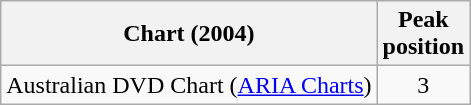<table class="wikitable">
<tr>
<th>Chart (2004)</th>
<th>Peak<br>position</th>
</tr>
<tr>
<td>Australian DVD Chart (<a href='#'>ARIA Charts</a>)</td>
<td align="center">3</td>
</tr>
</table>
